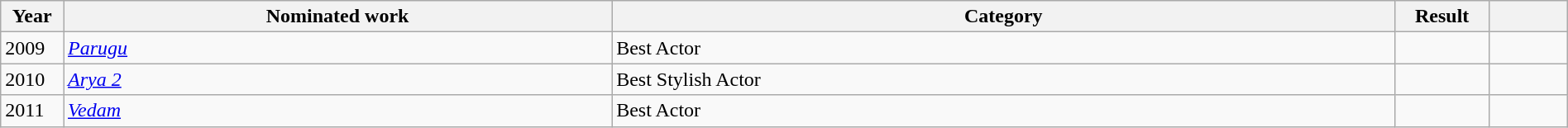<table class="wikitable" style="width:100%;">
<tr>
<th scope="col" style="width:4%;">Year</th>
<th scope="col" style="width:35%;">Nominated work</th>
<th scope="col" style="width:50%;">Category</th>
<th scope="col" style="width:6%;">Result</th>
<th scope="col" style="width:5%;"></th>
</tr>
<tr>
<td>2009</td>
<td><em><a href='#'>Parugu</a></em></td>
<td>Best Actor</td>
<td></td>
<td></td>
</tr>
<tr>
<td>2010</td>
<td><em><a href='#'>Arya 2</a></em></td>
<td>Best Stylish Actor</td>
<td></td>
<td></td>
</tr>
<tr>
<td>2011</td>
<td><em><a href='#'>Vedam</a></em></td>
<td>Best Actor</td>
<td></td>
<td></td>
</tr>
</table>
